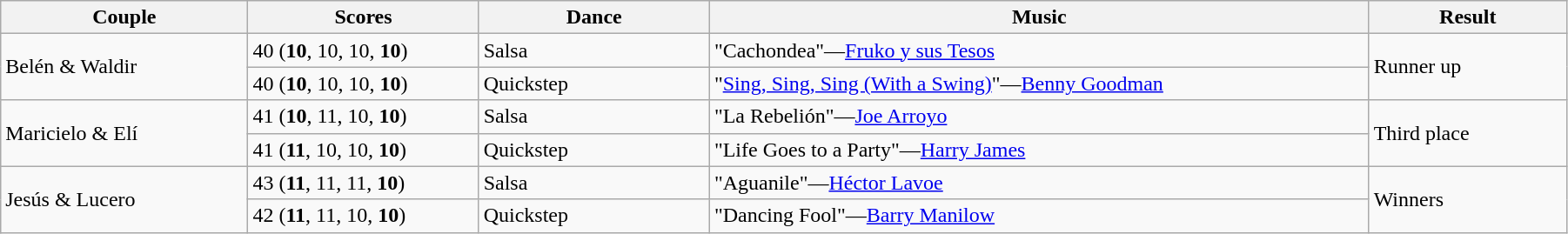<table class="wikitable sortable" style="width:95%; white-space:nowrap;">
<tr>
<th style="width:15%;">Couple</th>
<th style="width:14%;">Scores</th>
<th style="width:14%;">Dance</th>
<th style="width:40%;">Music</th>
<th style="width:12%;">Result</th>
</tr>
<tr>
<td rowspan=2>Belén & Waldir</td>
<td>40 (<strong>10</strong>, 10, 10, <strong>10</strong>)</td>
<td>Salsa</td>
<td>"Cachondea"—<a href='#'>Fruko y sus Tesos</a></td>
<td rowspan=2>Runner up</td>
</tr>
<tr>
<td>40 (<strong>10</strong>, 10, 10, <strong>10</strong>)</td>
<td>Quickstep</td>
<td>"<a href='#'>Sing, Sing, Sing (With a Swing)</a>"—<a href='#'>Benny Goodman</a></td>
</tr>
<tr>
<td rowspan=2>Maricielo & Elí</td>
<td>41 (<strong>10</strong>, 11, 10, <strong>10</strong>)</td>
<td>Salsa</td>
<td>"La Rebelión"—<a href='#'>Joe Arroyo</a></td>
<td rowspan=2>Third place</td>
</tr>
<tr>
<td>41 (<strong>11</strong>, 10, 10, <strong>10</strong>)</td>
<td>Quickstep</td>
<td>"Life Goes to a Party"—<a href='#'>Harry James</a></td>
</tr>
<tr>
<td rowspan=2>Jesús & Lucero</td>
<td>43 (<strong>11</strong>, 11, 11, <strong>10</strong>)</td>
<td>Salsa</td>
<td>"Aguanile"—<a href='#'>Héctor Lavoe</a></td>
<td rowspan=2>Winners</td>
</tr>
<tr>
<td>42 (<strong>11</strong>, 11, 10, <strong>10</strong>)</td>
<td>Quickstep</td>
<td>"Dancing Fool"—<a href='#'>Barry Manilow</a></td>
</tr>
</table>
